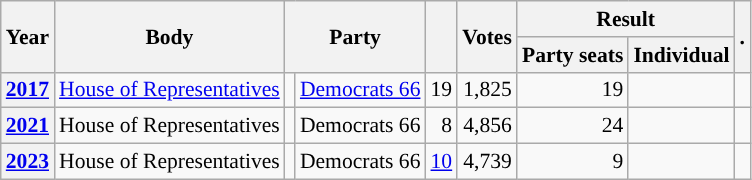<table class="wikitable plainrowheaders sortable" border=2 cellpadding=4 cellspacing=0 style="border: 1px #aaa solid; font-size: 90%; text-align:center;">
<tr>
<th scope="col" rowspan=2>Year</th>
<th scope="col" rowspan=2>Body</th>
<th scope="col" colspan=2 rowspan=2>Party</th>
<th scope="col" rowspan=2></th>
<th scope="col" rowspan=2>Votes</th>
<th scope="colgroup" colspan=2>Result</th>
<th scope="col" rowspan=2 class="unsortable">.</th>
</tr>
<tr>
<th scope="col">Party seats</th>
<th scope="col">Individual</th>
</tr>
<tr>
<th scope="row"><a href='#'>2017</a></th>
<td><a href='#'>House of Representatives</a></td>
<td style="background-color:"></td>
<td><a href='#'>Democrats 66</a></td>
<td style=text-align:right>19</td>
<td style=text-align:right>1,825</td>
<td style=text-align:right>19</td>
<td></td>
<td></td>
</tr>
<tr>
<th scope="row"><a href='#'>2021</a></th>
<td>House of Representatives</td>
<td style="background-color:"></td>
<td>Democrats 66</td>
<td style=text-align:right>8</td>
<td style=text-align:right>4,856</td>
<td style=text-align:right>24</td>
<td></td>
<td></td>
</tr>
<tr>
<th scope="row"><a href='#'>2023</a></th>
<td>House of Representatives</td>
<td style="background-color:"></td>
<td>Democrats 66</td>
<td style=text-align:right><a href='#'>10</a></td>
<td style=text-align:right>4,739</td>
<td style=text-align:right>9</td>
<td></td>
<td></td>
</tr>
</table>
